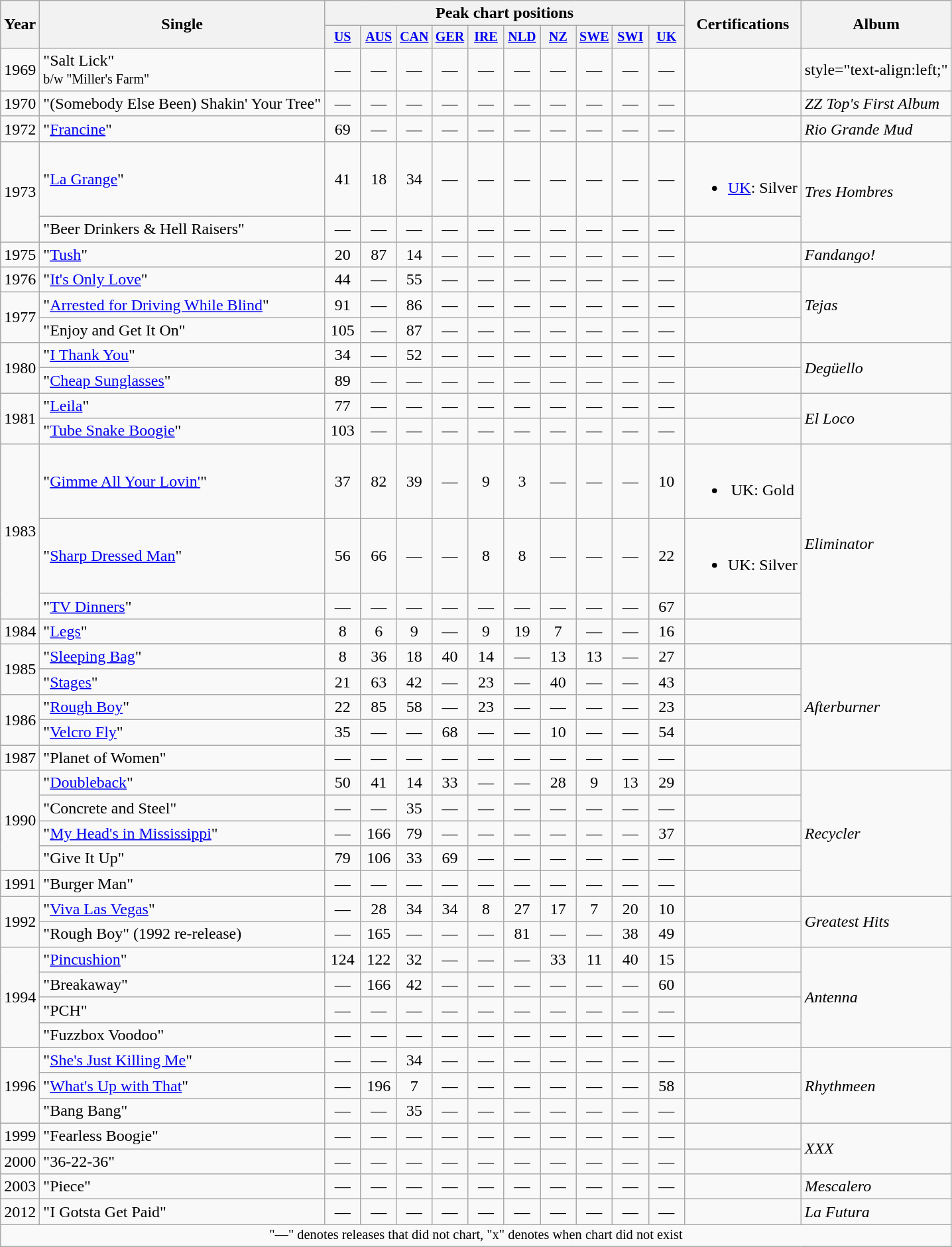<table class="wikitable" style="text-align:center;">
<tr>
<th rowspan="2">Year</th>
<th rowspan="2">Single</th>
<th colspan="10">Peak chart positions</th>
<th rowspan="2">Certifications</th>
<th rowspan="2">Album</th>
</tr>
<tr style="font-size:smaller;">
<th style="width:30px;"><a href='#'>US</a><br></th>
<th style="width:30px;"><a href='#'>AUS</a><br></th>
<th><a href='#'>CAN</a></th>
<th style="width:30px;"><a href='#'>GER</a><br></th>
<th style="width:30px;"><a href='#'>IRE</a><br></th>
<th style="width:30px;"><a href='#'>NLD</a><br></th>
<th style="width:30px;"><a href='#'>NZ</a><br></th>
<th style="width:30px;"><a href='#'>SWE</a><br></th>
<th style="width:30px;"><a href='#'>SWI</a><br></th>
<th style="width:30px;"><a href='#'>UK</a><br></th>
</tr>
<tr>
<td>1969</td>
<td style="text-align:left;">"Salt Lick"<br><small>b/w "Miller's Farm"</small></td>
<td>—</td>
<td>—</td>
<td>—</td>
<td>—</td>
<td>—</td>
<td>—</td>
<td>—</td>
<td>—</td>
<td>—</td>
<td>—</td>
<td></td>
<td>style="text-align:left;" </td>
</tr>
<tr>
<td>1970</td>
<td style="text-align:left;">"(Somebody Else Been) Shakin' Your Tree"</td>
<td>—</td>
<td>—</td>
<td>—</td>
<td>—</td>
<td>—</td>
<td>—</td>
<td>—</td>
<td>—</td>
<td>—</td>
<td>—</td>
<td></td>
<td style="text-align:left;"><em>ZZ Top's First Album</em></td>
</tr>
<tr>
<td>1972</td>
<td style="text-align:left;">"<a href='#'>Francine</a>"</td>
<td>69</td>
<td>—</td>
<td>—</td>
<td>—</td>
<td>—</td>
<td>—</td>
<td>—</td>
<td>—</td>
<td>—</td>
<td>—</td>
<td></td>
<td style="text-align:left;"><em>Rio Grande Mud</em></td>
</tr>
<tr>
<td rowspan="2">1973</td>
<td style="text-align:left;">"<a href='#'>La Grange</a>"</td>
<td>41</td>
<td>18</td>
<td>34</td>
<td>—</td>
<td>—</td>
<td>—</td>
<td>—</td>
<td>—</td>
<td>—</td>
<td>—</td>
<td><br><ul><li><a href='#'>UK</a>: Silver</li></ul></td>
<td rowspan="2" style="text-align:left;"><em>Tres Hombres</em></td>
</tr>
<tr>
<td style="text-align:left;">"Beer Drinkers & Hell Raisers"</td>
<td>—</td>
<td>—</td>
<td>—</td>
<td>—</td>
<td>—</td>
<td>—</td>
<td>—</td>
<td>—</td>
<td>—</td>
<td>—</td>
<td></td>
</tr>
<tr>
<td>1975</td>
<td style="text-align:left;">"<a href='#'>Tush</a>"</td>
<td>20</td>
<td>87</td>
<td>14</td>
<td>—</td>
<td>—</td>
<td>—</td>
<td>—</td>
<td>—</td>
<td>—</td>
<td>—</td>
<td></td>
<td style="text-align:left;"><em>Fandango!</em></td>
</tr>
<tr>
<td>1976</td>
<td style="text-align:left;">"<a href='#'>It's Only Love</a>"</td>
<td>44</td>
<td>—</td>
<td>55</td>
<td>—</td>
<td>—</td>
<td>—</td>
<td>—</td>
<td>—</td>
<td>—</td>
<td>—</td>
<td></td>
<td rowspan="3" style="text-align:left;"><em>Tejas</em></td>
</tr>
<tr>
<td rowspan="2">1977</td>
<td style="text-align:left;">"<a href='#'>Arrested for Driving While Blind</a>"</td>
<td>91</td>
<td>—</td>
<td>86</td>
<td>—</td>
<td>—</td>
<td>—</td>
<td>—</td>
<td>—</td>
<td>—</td>
<td>—</td>
<td></td>
</tr>
<tr>
<td style="text-align:left;">"Enjoy and Get It On"</td>
<td>105</td>
<td>—</td>
<td>87</td>
<td>—</td>
<td>—</td>
<td>—</td>
<td>—</td>
<td>—</td>
<td>—</td>
<td>—</td>
<td></td>
</tr>
<tr>
<td rowspan="2">1980</td>
<td style="text-align:left;">"<a href='#'>I Thank You</a>"</td>
<td>34</td>
<td>—</td>
<td>52</td>
<td>—</td>
<td>—</td>
<td>—</td>
<td>—</td>
<td>—</td>
<td>—</td>
<td>—</td>
<td></td>
<td rowspan="2" style="text-align:left;"><em>Degüello</em></td>
</tr>
<tr>
<td style="text-align:left;">"<a href='#'>Cheap Sunglasses</a>"</td>
<td>89</td>
<td>—</td>
<td>—</td>
<td>—</td>
<td>—</td>
<td>—</td>
<td>—</td>
<td>—</td>
<td>—</td>
<td>—</td>
<td></td>
</tr>
<tr>
<td rowspan="2">1981</td>
<td style="text-align:left;">"<a href='#'>Leila</a>"</td>
<td>77</td>
<td>—</td>
<td>—</td>
<td>—</td>
<td>—</td>
<td>—</td>
<td>—</td>
<td>—</td>
<td>—</td>
<td>—</td>
<td></td>
<td rowspan="2" style="text-align:left;"><em>El Loco</em></td>
</tr>
<tr>
<td style="text-align:left;">"<a href='#'>Tube Snake Boogie</a>"</td>
<td>103</td>
<td>—</td>
<td>—</td>
<td>—</td>
<td>—</td>
<td>—</td>
<td>—</td>
<td>—</td>
<td>—</td>
<td>—</td>
<td></td>
</tr>
<tr>
<td rowspan="3">1983</td>
<td style="text-align:left;">"<a href='#'>Gimme All Your Lovin'</a>"</td>
<td>37</td>
<td>82</td>
<td>39</td>
<td>—</td>
<td>9</td>
<td>3</td>
<td>—</td>
<td>—</td>
<td>—</td>
<td>10</td>
<td><br><ul><li>UK: Gold</li></ul></td>
<td rowspan="4" style="text-align:left;"><em>Eliminator</em></td>
</tr>
<tr>
<td style="text-align:left;">"<a href='#'>Sharp Dressed Man</a>"</td>
<td>56</td>
<td>66</td>
<td>—</td>
<td>—</td>
<td>8</td>
<td>8</td>
<td>—</td>
<td>—</td>
<td>—</td>
<td>22</td>
<td><br><ul><li>UK: Silver</li></ul></td>
</tr>
<tr>
<td style="text-align:left;">"<a href='#'>TV Dinners</a>"</td>
<td>—</td>
<td>—</td>
<td>—</td>
<td>—</td>
<td>—</td>
<td>—</td>
<td>—</td>
<td>—</td>
<td>—</td>
<td>67</td>
<td></td>
</tr>
<tr>
<td>1984</td>
<td style="text-align:left;">"<a href='#'>Legs</a>"</td>
<td>8</td>
<td>6</td>
<td>9</td>
<td>—</td>
<td>9</td>
<td>19</td>
<td>7</td>
<td>—</td>
<td>—</td>
<td>16</td>
<td></td>
</tr>
<tr>
<td rowspan="3">1985</td>
</tr>
<tr>
<td style="text-align:left;">"<a href='#'>Sleeping Bag</a>"</td>
<td>8</td>
<td>36</td>
<td>18</td>
<td>40</td>
<td>14</td>
<td>—</td>
<td>13</td>
<td>13</td>
<td>—</td>
<td>27</td>
<td></td>
<td rowspan="5"style="text-align:left;"><em>Afterburner</em></td>
</tr>
<tr>
<td style="text-align:left;">"<a href='#'>Stages</a>"</td>
<td>21</td>
<td>63</td>
<td>42</td>
<td>—</td>
<td>23</td>
<td>—</td>
<td>40</td>
<td>—</td>
<td>—</td>
<td>43</td>
<td></td>
</tr>
<tr>
<td rowspan="2">1986</td>
<td style="text-align:left;">"<a href='#'>Rough Boy</a>"</td>
<td>22</td>
<td>85</td>
<td>58</td>
<td>—</td>
<td>23</td>
<td>—</td>
<td>—</td>
<td>—</td>
<td>—</td>
<td>23</td>
<td></td>
</tr>
<tr>
<td style="text-align:left;">"<a href='#'>Velcro Fly</a>"</td>
<td>35</td>
<td>—</td>
<td>—</td>
<td>68</td>
<td>—</td>
<td>—</td>
<td>10</td>
<td>—</td>
<td>—</td>
<td>54</td>
<td></td>
</tr>
<tr>
<td rowspan="1">1987</td>
<td style="text-align:left;">"Planet of Women"</td>
<td>—</td>
<td>—</td>
<td>—</td>
<td>—</td>
<td>—</td>
<td>—</td>
<td>—</td>
<td>—</td>
<td>—</td>
<td>—</td>
</tr>
<tr>
<td rowspan="4">1990</td>
<td style="text-align:left;">"<a href='#'>Doubleback</a>"</td>
<td>50</td>
<td>41</td>
<td>14</td>
<td>33</td>
<td>—</td>
<td>—</td>
<td>28</td>
<td>9</td>
<td>13</td>
<td>29</td>
<td></td>
<td rowspan="5" style="text-align:left;"><em>Recycler</em></td>
</tr>
<tr>
<td style="text-align:left;">"Concrete and Steel"</td>
<td>—</td>
<td>—</td>
<td>35</td>
<td>—</td>
<td>—</td>
<td>—</td>
<td>—</td>
<td>—</td>
<td>—</td>
<td>—</td>
<td></td>
</tr>
<tr>
<td style="text-align:left;">"<a href='#'>My Head's in Mississippi</a>"</td>
<td>—</td>
<td>166</td>
<td>79</td>
<td>—</td>
<td>—</td>
<td>—</td>
<td>—</td>
<td>—</td>
<td>—</td>
<td>37</td>
<td></td>
</tr>
<tr>
<td style="text-align:left;">"Give It Up"</td>
<td>79</td>
<td>106</td>
<td>33</td>
<td>69</td>
<td>—</td>
<td>—</td>
<td>—</td>
<td>—</td>
<td>—</td>
<td>—</td>
<td></td>
</tr>
<tr>
<td>1991</td>
<td style="text-align:left;">"Burger Man"</td>
<td>—</td>
<td>—</td>
<td>—</td>
<td>—</td>
<td>—</td>
<td>—</td>
<td>—</td>
<td>—</td>
<td>—</td>
<td>—</td>
<td></td>
</tr>
<tr>
<td rowspan="2">1992</td>
<td style="text-align:left;">"<a href='#'>Viva Las Vegas</a>"</td>
<td>—</td>
<td>28</td>
<td>34</td>
<td>34</td>
<td>8</td>
<td>27</td>
<td>17</td>
<td>7</td>
<td>20</td>
<td>10</td>
<td></td>
<td rowspan="2" style="text-align:left;"><em>Greatest Hits</em></td>
</tr>
<tr>
<td style="text-align:left;">"Rough Boy" (1992 re-release)</td>
<td>—</td>
<td>165</td>
<td>—</td>
<td>—</td>
<td>—</td>
<td>81</td>
<td>—</td>
<td>—</td>
<td>38</td>
<td>49</td>
<td></td>
</tr>
<tr>
<td rowspan="4">1994</td>
<td style="text-align:left;">"<a href='#'>Pincushion</a>"</td>
<td>124</td>
<td>122</td>
<td>32</td>
<td>—</td>
<td>—</td>
<td>—</td>
<td>33</td>
<td>11</td>
<td>40</td>
<td>15</td>
<td></td>
<td rowspan="4" style="text-align:left;"><em>Antenna</em></td>
</tr>
<tr>
<td style="text-align:left;">"Breakaway"</td>
<td>—</td>
<td>166</td>
<td>42</td>
<td>—</td>
<td>—</td>
<td>—</td>
<td>—</td>
<td>—</td>
<td>—</td>
<td>60</td>
<td></td>
</tr>
<tr>
<td style="text-align:left;">"PCH"</td>
<td>—</td>
<td>—</td>
<td>—</td>
<td>—</td>
<td>—</td>
<td>—</td>
<td>—</td>
<td>—</td>
<td>—</td>
<td>—</td>
<td></td>
</tr>
<tr>
<td style="text-align:left;">"Fuzzbox Voodoo"</td>
<td>—</td>
<td>—</td>
<td>—</td>
<td>—</td>
<td>—</td>
<td>—</td>
<td>—</td>
<td>—</td>
<td>—</td>
<td>—</td>
<td></td>
</tr>
<tr>
<td rowspan="3">1996</td>
<td style="text-align:left;">"<a href='#'>She's Just Killing Me</a>"</td>
<td>—</td>
<td>—</td>
<td>34</td>
<td>—</td>
<td>—</td>
<td>—</td>
<td>—</td>
<td>—</td>
<td>—</td>
<td>—</td>
<td></td>
<td rowspan="3" style="text-align:left;"><em>Rhythmeen</em></td>
</tr>
<tr>
<td style="text-align:left;">"<a href='#'>What's Up with That</a>"</td>
<td>—</td>
<td>196</td>
<td>7</td>
<td>—</td>
<td>—</td>
<td>—</td>
<td>—</td>
<td>—</td>
<td>—</td>
<td>58</td>
<td></td>
</tr>
<tr>
<td style="text-align:left;">"Bang Bang"</td>
<td>—</td>
<td>—</td>
<td>35</td>
<td>—</td>
<td>—</td>
<td>—</td>
<td>—</td>
<td>—</td>
<td>—</td>
<td>—</td>
<td></td>
</tr>
<tr>
<td>1999</td>
<td style="text-align:left;">"Fearless Boogie"</td>
<td>—</td>
<td>—</td>
<td>—</td>
<td>—</td>
<td>—</td>
<td>—</td>
<td>—</td>
<td>—</td>
<td>—</td>
<td>—</td>
<td></td>
<td rowspan="2" style="text-align:left;"><em>XXX</em></td>
</tr>
<tr>
<td>2000</td>
<td style="text-align:left;">"36-22-36"</td>
<td>—</td>
<td>—</td>
<td>—</td>
<td>—</td>
<td>—</td>
<td>—</td>
<td>—</td>
<td>—</td>
<td>—</td>
<td>—</td>
<td></td>
</tr>
<tr>
<td>2003</td>
<td style="text-align:left;">"Piece"</td>
<td>—</td>
<td>—</td>
<td>—</td>
<td>—</td>
<td>—</td>
<td>—</td>
<td>—</td>
<td>—</td>
<td>—</td>
<td>—</td>
<td></td>
<td style="text-align:left;"><em>Mescalero</em></td>
</tr>
<tr>
<td>2012</td>
<td style="text-align:left;">"I Gotsta Get Paid"</td>
<td>—</td>
<td>—</td>
<td>—</td>
<td>—</td>
<td>—</td>
<td>—</td>
<td>—</td>
<td>—</td>
<td>—</td>
<td>—</td>
<td></td>
<td style="text-align:left;"><em>La Futura</em></td>
</tr>
<tr>
<td colspan="17" style="text-align:center; font-size:85%;">"—" denotes releases that did not chart, "x" denotes when chart did not exist</td>
</tr>
</table>
